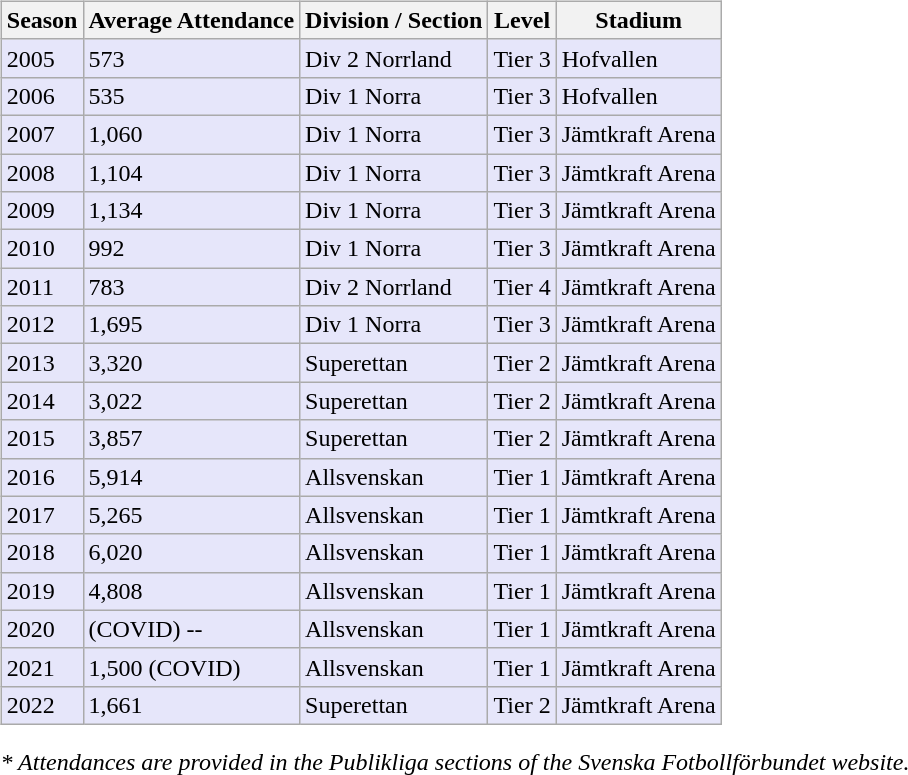<table>
<tr>
<td valign="top" width=0%><br><table class="wikitable">
<tr style="background:#f0f6fa;">
<th><strong>Season</strong></th>
<th><strong>Average Attendance</strong></th>
<th><strong>Division / Section</strong></th>
<th><strong>Level</strong></th>
<th><strong>Stadium</strong></th>
</tr>
<tr>
<td style="background:#E6E6FA;">2005</td>
<td style="background:#E6E6FA;">573</td>
<td style="background:#E6E6FA;">Div 2 Norrland</td>
<td style="background:#E6E6FA;">Tier 3</td>
<td style="background:#E6E6FA;">Hofvallen</td>
</tr>
<tr>
<td style="background:#E6E6FA;">2006</td>
<td style="background:#E6E6FA;">535</td>
<td style="background:#E6E6FA;">Div 1 Norra</td>
<td style="background:#E6E6FA;">Tier 3</td>
<td style="background:#E6E6FA;">Hofvallen</td>
</tr>
<tr>
<td style="background:#E6E6FA;">2007</td>
<td style="background:#E6E6FA;">1,060</td>
<td style="background:#E6E6FA;">Div 1 Norra</td>
<td style="background:#E6E6FA;">Tier 3</td>
<td style="background:#E6E6FA;">Jämtkraft Arena</td>
</tr>
<tr>
<td style="background:#E6E6FA;">2008</td>
<td style="background:#E6E6FA;">1,104</td>
<td style="background:#E6E6FA;">Div 1 Norra</td>
<td style="background:#E6E6FA;">Tier 3</td>
<td style="background:#E6E6FA;">Jämtkraft Arena</td>
</tr>
<tr>
<td style="background:#E6E6FA;">2009</td>
<td style="background:#E6E6FA;">1,134</td>
<td style="background:#E6E6FA;">Div 1 Norra</td>
<td style="background:#E6E6FA;">Tier 3</td>
<td style="background:#E6E6FA;">Jämtkraft Arena</td>
</tr>
<tr>
<td style="background:#E6E6FA;">2010</td>
<td style="background:#E6E6FA;">992</td>
<td style="background:#E6E6FA;">Div 1 Norra</td>
<td style="background:#E6E6FA;">Tier 3</td>
<td style="background:#E6E6FA;">Jämtkraft Arena</td>
</tr>
<tr>
<td style="background:#E6E6FA;">2011</td>
<td style="background:#E6E6FA;">783</td>
<td style="background:#E6E6FA;">Div 2 Norrland</td>
<td style="background:#E6E6FA;">Tier 4</td>
<td style="background:#E6E6FA;">Jämtkraft Arena</td>
</tr>
<tr>
<td style="background:#E6E6FA;">2012</td>
<td style="background:#E6E6FA;">1,695</td>
<td style="background:#E6E6FA;">Div 1 Norra</td>
<td style="background:#E6E6FA;">Tier 3</td>
<td style="background:#E6E6FA;">Jämtkraft Arena</td>
</tr>
<tr>
<td style="background:#E6E6FA;">2013</td>
<td style="background:#E6E6FA;">3,320</td>
<td style="background:#E6E6FA;">Superettan</td>
<td style="background:#E6E6FA;">Tier 2</td>
<td style="background:#E6E6FA;">Jämtkraft Arena</td>
</tr>
<tr>
<td style="background:#E6E6FA;">2014</td>
<td style="background:#E6E6FA;">3,022</td>
<td style="background:#E6E6FA;">Superettan</td>
<td style="background:#E6E6FA;">Tier 2</td>
<td style="background:#E6E6FA;">Jämtkraft Arena</td>
</tr>
<tr>
<td style="background:#E6E6FA;">2015</td>
<td style="background:#E6E6FA;">3,857</td>
<td style="background:#E6E6FA;">Superettan</td>
<td style="background:#E6E6FA;">Tier 2</td>
<td style="background:#E6E6FA;">Jämtkraft Arena</td>
</tr>
<tr>
<td style="background:#E6E6FA;">2016</td>
<td style="background:#E6E6FA;">5,914</td>
<td style="background:#E6E6FA;">Allsvenskan</td>
<td style="background:#E6E6FA;">Tier 1</td>
<td style="background:#E6E6FA;">Jämtkraft Arena</td>
</tr>
<tr>
<td style="background:#E6E6FA;">2017</td>
<td style="background:#E6E6FA;">5,265</td>
<td style="background:#E6E6FA;">Allsvenskan</td>
<td style="background:#E6E6FA;">Tier 1</td>
<td style="background:#E6E6FA;">Jämtkraft Arena</td>
</tr>
<tr>
<td style="background:#E6E6FA;">2018</td>
<td style="background:#E6E6FA;">6,020</td>
<td style="background:#E6E6FA;">Allsvenskan</td>
<td style="background:#E6E6FA;">Tier 1</td>
<td style="background:#E6E6FA;">Jämtkraft Arena</td>
</tr>
<tr>
<td style="background:#E6E6FA;">2019</td>
<td style="background:#E6E6FA;">4,808</td>
<td style="background:#E6E6FA;">Allsvenskan</td>
<td style="background:#E6E6FA;">Tier 1</td>
<td style="background:#E6E6FA;">Jämtkraft Arena</td>
</tr>
<tr>
<td style="background:#E6E6FA;">2020</td>
<td style="background:#E6E6FA;">(COVID) --</td>
<td style="background:#E6E6FA;">Allsvenskan</td>
<td style="background:#E6E6FA;">Tier 1</td>
<td style="background:#E6E6FA;">Jämtkraft Arena</td>
</tr>
<tr>
<td style="background:#E6E6FA;">2021</td>
<td style="background:#E6E6FA;">1,500 (COVID)</td>
<td style="background:#E6E6FA;">Allsvenskan</td>
<td style="background:#E6E6FA;">Tier 1</td>
<td style="background:#E6E6FA;">Jämtkraft Arena</td>
</tr>
<tr>
<td style="background:#E6E6FA;">2022</td>
<td style="background:#E6E6FA;">1,661</td>
<td style="background:#E6E6FA;">Superettan</td>
<td style="background:#E6E6FA;">Tier 2</td>
<td style="background:#E6E6FA;">Jämtkraft Arena</td>
</tr>
</table>
<em>* Attendances are provided in the Publikliga sections of the Svenska Fotbollförbundet website.</em> </td>
</tr>
</table>
